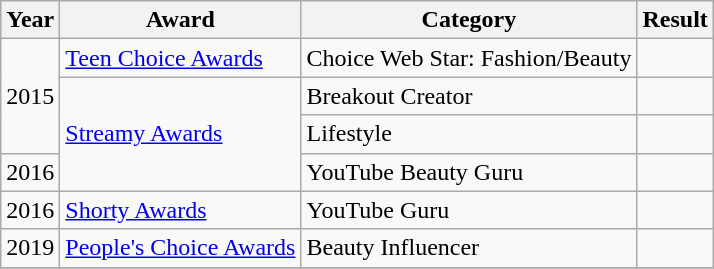<table class="wikitable">
<tr>
<th>Year</th>
<th>Award</th>
<th>Category</th>
<th>Result</th>
</tr>
<tr>
<td rowspan="3">2015</td>
<td><a href='#'>Teen Choice Awards</a></td>
<td>Choice Web Star: Fashion/Beauty</td>
<td></td>
</tr>
<tr>
<td rowspan="3"><a href='#'>Streamy Awards</a></td>
<td>Breakout Creator</td>
<td></td>
</tr>
<tr>
<td>Lifestyle</td>
<td></td>
</tr>
<tr>
<td>2016</td>
<td>YouTube Beauty Guru</td>
<td></td>
</tr>
<tr>
<td>2016</td>
<td><a href='#'>Shorty Awards</a></td>
<td>YouTube Guru</td>
<td></td>
</tr>
<tr>
<td>2019</td>
<td><a href='#'>People's Choice Awards</a></td>
<td>Beauty Influencer</td>
<td></td>
</tr>
<tr>
</tr>
</table>
